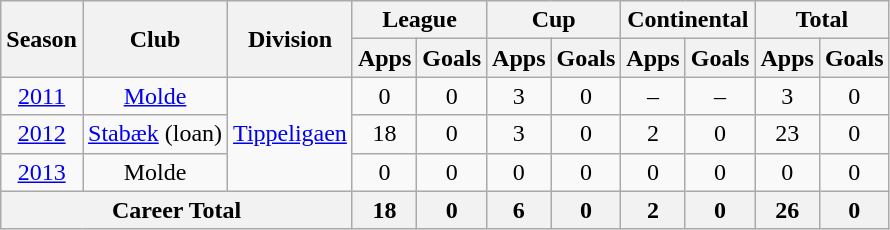<table class="wikitable" style="text-align: center;">
<tr>
<th rowspan="2">Season</th>
<th rowspan="2">Club</th>
<th rowspan="2">Division</th>
<th colspan="2">League</th>
<th colspan="2">Cup</th>
<th colspan="2">Continental</th>
<th colspan="2">Total</th>
</tr>
<tr>
<th>Apps</th>
<th>Goals</th>
<th>Apps</th>
<th>Goals</th>
<th>Apps</th>
<th>Goals</th>
<th>Apps</th>
<th>Goals</th>
</tr>
<tr>
<td><a href='#'>2011</a></td>
<td rowspan="1" valign="center"><a href='#'>Molde</a></td>
<td rowspan="3" valign="center"><a href='#'>Tippeligaen</a></td>
<td>0</td>
<td>0</td>
<td>3</td>
<td>0</td>
<td>–</td>
<td>–</td>
<td>3</td>
<td>0</td>
</tr>
<tr>
<td><a href='#'>2012</a></td>
<td rowspan="1" valign="center"><a href='#'>Stabæk</a> (loan)</td>
<td>18</td>
<td>0</td>
<td>3</td>
<td>0</td>
<td>2</td>
<td>0</td>
<td>23</td>
<td>0</td>
</tr>
<tr>
<td><a href='#'>2013</a></td>
<td rowspan="1" valign="center">Molde</td>
<td>0</td>
<td>0</td>
<td>0</td>
<td>0</td>
<td>0</td>
<td>0</td>
<td>0</td>
<td>0</td>
</tr>
<tr>
<th colspan="3">Career Total</th>
<th>18</th>
<th>0</th>
<th>6</th>
<th>0</th>
<th>2</th>
<th>0</th>
<th>26</th>
<th>0</th>
</tr>
</table>
